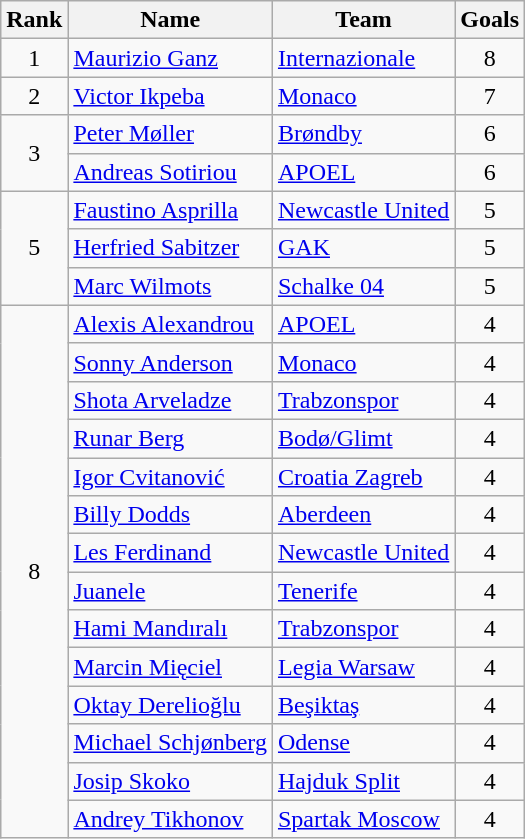<table class="wikitable" style="text-align:center">
<tr>
<th>Rank</th>
<th>Name</th>
<th>Team</th>
<th>Goals</th>
</tr>
<tr>
<td>1</td>
<td align="left"> <a href='#'>Maurizio Ganz</a></td>
<td align="left"> <a href='#'>Internazionale</a></td>
<td>8</td>
</tr>
<tr>
<td>2</td>
<td align="left"> <a href='#'>Victor Ikpeba</a></td>
<td align="left"> <a href='#'>Monaco</a></td>
<td>7</td>
</tr>
<tr>
<td rowspan="2">3</td>
<td align="left"> <a href='#'>Peter Møller</a></td>
<td align="left"> <a href='#'>Brøndby</a></td>
<td>6</td>
</tr>
<tr>
<td align="left"> <a href='#'>Andreas Sotiriou</a></td>
<td align="left"> <a href='#'>APOEL</a></td>
<td>6</td>
</tr>
<tr>
<td rowspan="3">5</td>
<td align="left"> <a href='#'>Faustino Asprilla</a></td>
<td align="left"> <a href='#'>Newcastle United</a></td>
<td>5</td>
</tr>
<tr>
<td align="left"> <a href='#'>Herfried Sabitzer</a></td>
<td align="left"> <a href='#'>GAK</a></td>
<td>5</td>
</tr>
<tr>
<td align="left"> <a href='#'>Marc Wilmots</a></td>
<td align="left"> <a href='#'>Schalke 04</a></td>
<td>5</td>
</tr>
<tr>
<td rowspan="14">8</td>
<td align="left"> <a href='#'>Alexis Alexandrou</a></td>
<td align="left"> <a href='#'>APOEL</a></td>
<td>4</td>
</tr>
<tr>
<td align="left"> <a href='#'>Sonny Anderson</a></td>
<td align="left"> <a href='#'>Monaco</a></td>
<td>4</td>
</tr>
<tr>
<td align="left"> <a href='#'>Shota Arveladze</a></td>
<td align="left"> <a href='#'>Trabzonspor</a></td>
<td>4</td>
</tr>
<tr>
<td align="left"> <a href='#'>Runar Berg</a></td>
<td align="left"> <a href='#'>Bodø/Glimt</a></td>
<td>4</td>
</tr>
<tr>
<td align="left"> <a href='#'>Igor Cvitanović</a></td>
<td align="left"> <a href='#'>Croatia Zagreb</a></td>
<td>4</td>
</tr>
<tr>
<td align="left"> <a href='#'>Billy Dodds</a></td>
<td align="left"> <a href='#'>Aberdeen</a></td>
<td>4</td>
</tr>
<tr>
<td align="left"> <a href='#'>Les Ferdinand</a></td>
<td align="left"> <a href='#'>Newcastle United</a></td>
<td>4</td>
</tr>
<tr>
<td align="left"> <a href='#'>Juanele</a></td>
<td align="left"> <a href='#'>Tenerife</a></td>
<td>4</td>
</tr>
<tr>
<td align="left"> <a href='#'>Hami Mandıralı</a></td>
<td align="left"> <a href='#'>Trabzonspor</a></td>
<td>4</td>
</tr>
<tr>
<td align="left"> <a href='#'>Marcin Mięciel</a></td>
<td align="left"> <a href='#'>Legia Warsaw</a></td>
<td>4</td>
</tr>
<tr>
<td align="left"> <a href='#'>Oktay Derelioğlu</a></td>
<td align="left"> <a href='#'>Beşiktaş</a></td>
<td>4</td>
</tr>
<tr>
<td align="left"> <a href='#'>Michael Schjønberg</a></td>
<td align="left"> <a href='#'>Odense</a></td>
<td>4</td>
</tr>
<tr>
<td align="left"> <a href='#'>Josip Skoko</a></td>
<td align="left"> <a href='#'>Hajduk Split</a></td>
<td>4</td>
</tr>
<tr>
<td align="left"> <a href='#'>Andrey Tikhonov</a></td>
<td align="left"> <a href='#'>Spartak Moscow</a></td>
<td>4</td>
</tr>
</table>
